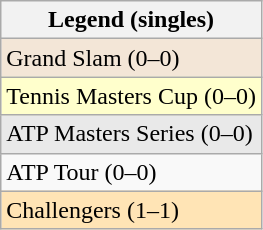<table class="wikitable">
<tr>
<th>Legend (singles)</th>
</tr>
<tr style="background:#f3e6d7;">
<td>Grand Slam (0–0)</td>
</tr>
<tr style="background:#ffc;">
<td>Tennis Masters Cup (0–0)</td>
</tr>
<tr style="background:#e9e9e9;">
<td>ATP Masters Series (0–0)</td>
</tr>
<tr>
<td>ATP Tour (0–0)</td>
</tr>
<tr bgcolor="moccasin">
<td>Challengers (1–1)</td>
</tr>
</table>
